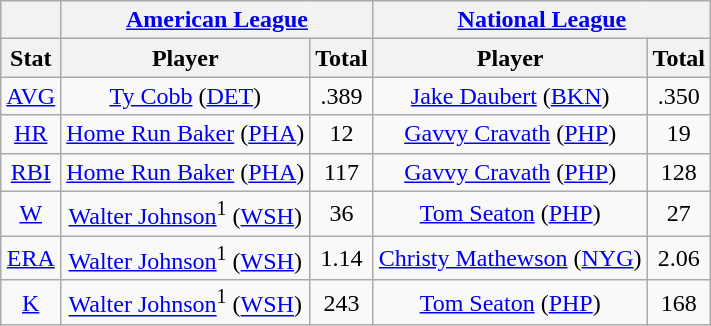<table class="wikitable" style="text-align:center;">
<tr>
<th></th>
<th colspan=2><a href='#'>American League</a></th>
<th colspan=2><a href='#'>National League</a></th>
</tr>
<tr>
<th>Stat</th>
<th>Player</th>
<th>Total</th>
<th>Player</th>
<th>Total</th>
</tr>
<tr>
<td><a href='#'>AVG</a></td>
<td><a href='#'>Ty Cobb</a> (<a href='#'>DET</a>)</td>
<td>.389</td>
<td><a href='#'>Jake Daubert</a> (<a href='#'>BKN</a>)</td>
<td>.350</td>
</tr>
<tr>
<td><a href='#'>HR</a></td>
<td><a href='#'>Home Run Baker</a> (<a href='#'>PHA</a>)</td>
<td>12</td>
<td><a href='#'>Gavvy Cravath</a> (<a href='#'>PHP</a>)</td>
<td>19</td>
</tr>
<tr>
<td><a href='#'>RBI</a></td>
<td><a href='#'>Home Run Baker</a> (<a href='#'>PHA</a>)</td>
<td>117</td>
<td><a href='#'>Gavvy Cravath</a> (<a href='#'>PHP</a>)</td>
<td>128</td>
</tr>
<tr>
<td><a href='#'>W</a></td>
<td><a href='#'>Walter Johnson</a><sup>1</sup> (<a href='#'>WSH</a>)</td>
<td>36</td>
<td><a href='#'>Tom Seaton</a> (<a href='#'>PHP</a>)</td>
<td>27</td>
</tr>
<tr>
<td><a href='#'>ERA</a></td>
<td><a href='#'>Walter Johnson</a><sup>1</sup> (<a href='#'>WSH</a>)</td>
<td>1.14</td>
<td><a href='#'>Christy Mathewson</a> (<a href='#'>NYG</a>)</td>
<td>2.06</td>
</tr>
<tr>
<td><a href='#'>K</a></td>
<td><a href='#'>Walter Johnson</a><sup>1</sup> (<a href='#'>WSH</a>)</td>
<td>243</td>
<td><a href='#'>Tom Seaton</a> (<a href='#'>PHP</a>)</td>
<td>168</td>
</tr>
</table>
